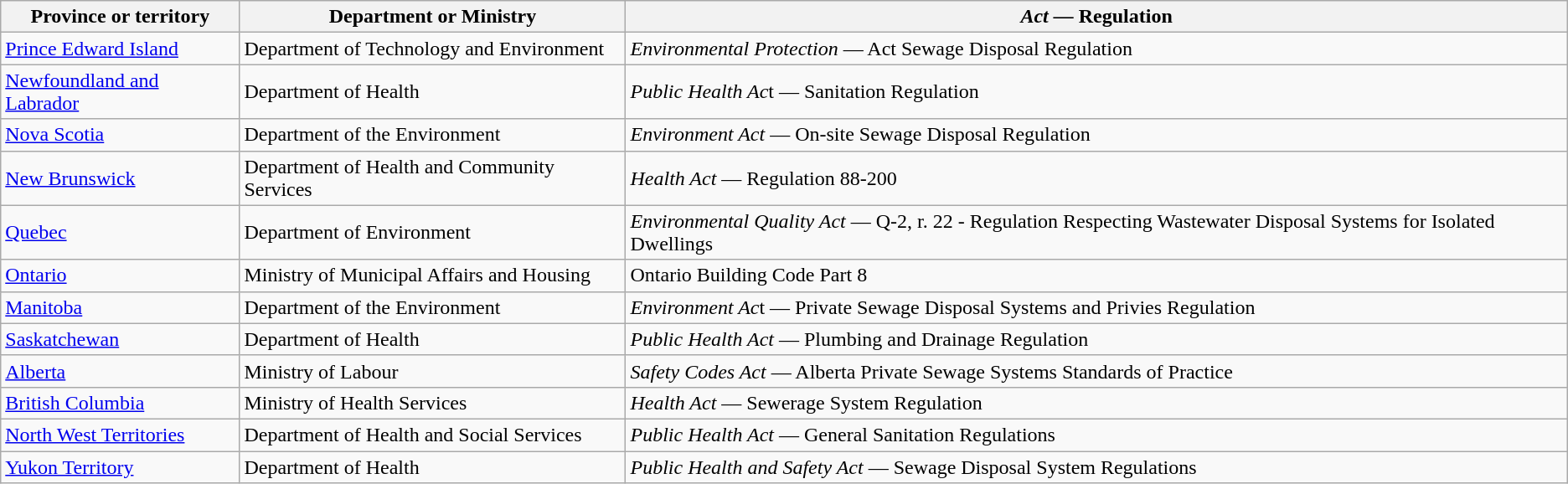<table class="wikitable">
<tr>
<th>Province or territory</th>
<th>Department or Ministry</th>
<th><em>Act —</em> Regulation</th>
</tr>
<tr>
<td><a href='#'>Prince Edward Island</a></td>
<td>Department of Technology and Environment</td>
<td><em>Environmental Protection</em> — Act Sewage Disposal Regulation</td>
</tr>
<tr>
<td><a href='#'>Newfoundland and Labrador</a></td>
<td>Department of Health</td>
<td><em>Public Health Ac</em>t — Sanitation Regulation</td>
</tr>
<tr>
<td><a href='#'>Nova Scotia</a></td>
<td>Department of the Environment</td>
<td><em>Environment Act</em> — On-site Sewage Disposal Regulation</td>
</tr>
<tr>
<td><a href='#'>New Brunswick</a></td>
<td>Department of Health and Community Services</td>
<td><em>Health Act</em> — Regulation 88-200</td>
</tr>
<tr>
<td><a href='#'>Quebec</a></td>
<td>Department of Environment</td>
<td><em>Environmental Quality Act</em> — Q-2, r. 22 - Regulation Respecting Wastewater Disposal Systems for Isolated Dwellings</td>
</tr>
<tr>
<td><a href='#'>Ontario</a></td>
<td>Ministry of Municipal Affairs and Housing</td>
<td>Ontario Building Code Part 8</td>
</tr>
<tr>
<td><a href='#'>Manitoba</a></td>
<td>Department of the Environment</td>
<td><em>Environment Ac</em>t — Private Sewage Disposal Systems and Privies Regulation</td>
</tr>
<tr>
<td><a href='#'>Saskatchewan</a></td>
<td>Department of Health</td>
<td><em>Public Health Act</em> — Plumbing and Drainage Regulation</td>
</tr>
<tr>
<td><a href='#'>Alberta</a></td>
<td>Ministry of Labour</td>
<td><em>Safety Codes Act</em> — Alberta Private Sewage Systems Standards of Practice</td>
</tr>
<tr>
<td><a href='#'>British Columbia</a></td>
<td>Ministry of Health Services</td>
<td><em>Health Act</em> — Sewerage System Regulation</td>
</tr>
<tr>
<td><a href='#'>North West Territories</a></td>
<td>Department of Health and Social Services</td>
<td><em>Public Health Act</em> — General Sanitation Regulations</td>
</tr>
<tr>
<td><a href='#'>Yukon Territory</a></td>
<td>Department of Health</td>
<td><em>Public Health and Safety Act</em> — Sewage Disposal System Regulations</td>
</tr>
</table>
